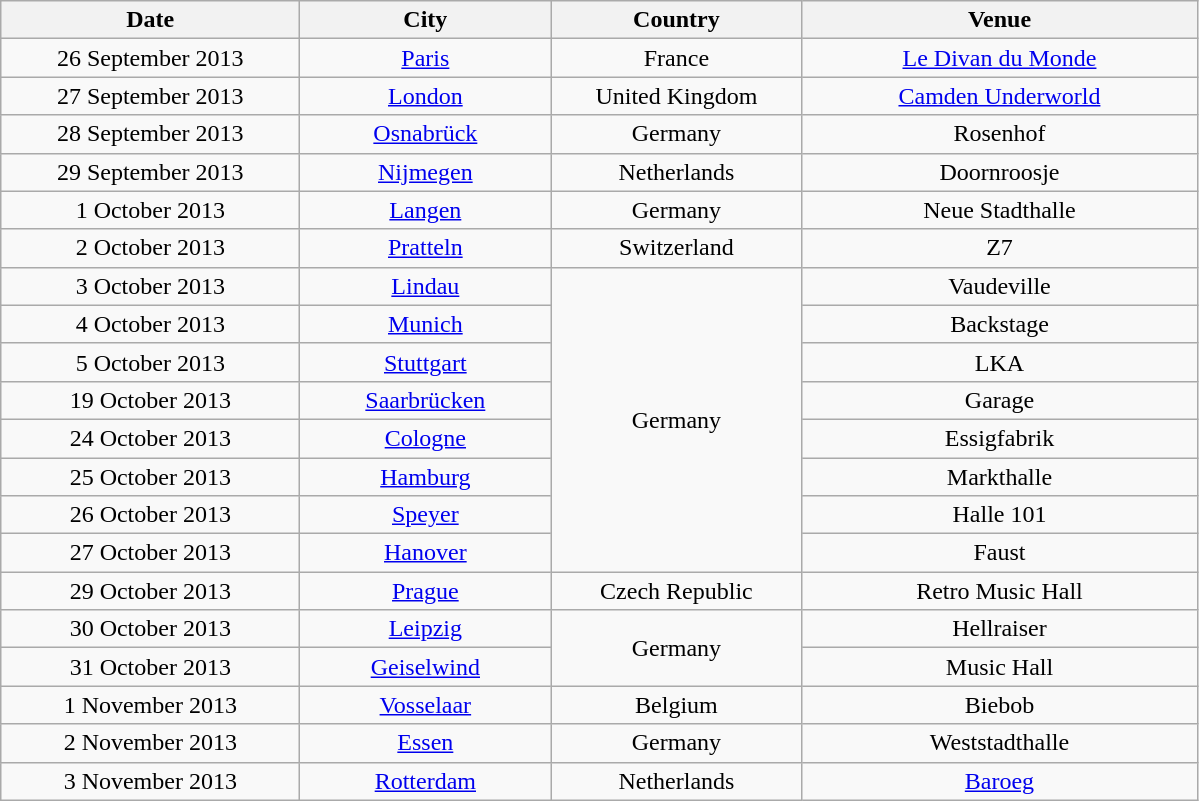<table class="wikitable" style="text-align:center;">
<tr>
<th scope="col" style="width:12em;">Date</th>
<th scope="col" style="width:10em;">City</th>
<th scope="col" style="width:10em;">Country</th>
<th scope="col" style="width:16em;">Venue</th>
</tr>
<tr>
<td>26 September 2013</td>
<td><a href='#'>Paris</a></td>
<td>France</td>
<td><a href='#'>Le Divan du Monde</a></td>
</tr>
<tr>
<td>27 September 2013</td>
<td><a href='#'>London</a></td>
<td>United Kingdom</td>
<td><a href='#'>Camden Underworld</a></td>
</tr>
<tr>
<td>28 September 2013</td>
<td><a href='#'>Osnabrück</a></td>
<td>Germany</td>
<td>Rosenhof</td>
</tr>
<tr>
<td>29 September 2013</td>
<td><a href='#'>Nijmegen</a></td>
<td>Netherlands</td>
<td>Doornroosje</td>
</tr>
<tr>
<td>1 October 2013</td>
<td><a href='#'>Langen</a></td>
<td>Germany</td>
<td>Neue Stadthalle</td>
</tr>
<tr>
<td>2 October 2013</td>
<td><a href='#'>Pratteln</a></td>
<td>Switzerland</td>
<td>Z7</td>
</tr>
<tr>
<td>3 October 2013</td>
<td><a href='#'>Lindau</a></td>
<td rowspan="8">Germany</td>
<td>Vaudeville</td>
</tr>
<tr>
<td>4 October 2013</td>
<td><a href='#'>Munich</a></td>
<td>Backstage</td>
</tr>
<tr>
<td>5 October 2013</td>
<td><a href='#'>Stuttgart</a></td>
<td>LKA</td>
</tr>
<tr>
<td>19 October 2013</td>
<td><a href='#'>Saarbrücken</a></td>
<td>Garage</td>
</tr>
<tr>
<td>24 October 2013</td>
<td><a href='#'>Cologne</a></td>
<td>Essigfabrik</td>
</tr>
<tr>
<td>25 October 2013</td>
<td><a href='#'>Hamburg</a></td>
<td>Markthalle</td>
</tr>
<tr>
<td>26 October 2013</td>
<td><a href='#'>Speyer</a></td>
<td>Halle 101</td>
</tr>
<tr>
<td>27 October 2013</td>
<td><a href='#'>Hanover</a></td>
<td>Faust</td>
</tr>
<tr>
<td>29 October 2013</td>
<td><a href='#'>Prague</a></td>
<td>Czech Republic</td>
<td>Retro Music Hall</td>
</tr>
<tr>
<td>30 October 2013</td>
<td><a href='#'>Leipzig</a></td>
<td rowspan="2">Germany</td>
<td>Hellraiser</td>
</tr>
<tr>
<td>31 October 2013</td>
<td><a href='#'>Geiselwind</a></td>
<td>Music Hall</td>
</tr>
<tr>
<td>1 November 2013</td>
<td><a href='#'>Vosselaar</a></td>
<td>Belgium</td>
<td>Biebob</td>
</tr>
<tr>
<td>2 November 2013</td>
<td><a href='#'>Essen</a></td>
<td>Germany</td>
<td>Weststadthalle</td>
</tr>
<tr>
<td>3 November 2013</td>
<td><a href='#'>Rotterdam</a></td>
<td>Netherlands</td>
<td><a href='#'>Baroeg</a></td>
</tr>
</table>
